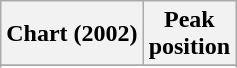<table class="wikitable sortable plainrowheaders" style="text-align:center">
<tr>
<th scope="col">Chart (2002)</th>
<th scope="col">Peak<br>position</th>
</tr>
<tr>
</tr>
<tr>
</tr>
<tr>
</tr>
<tr>
</tr>
<tr>
</tr>
</table>
